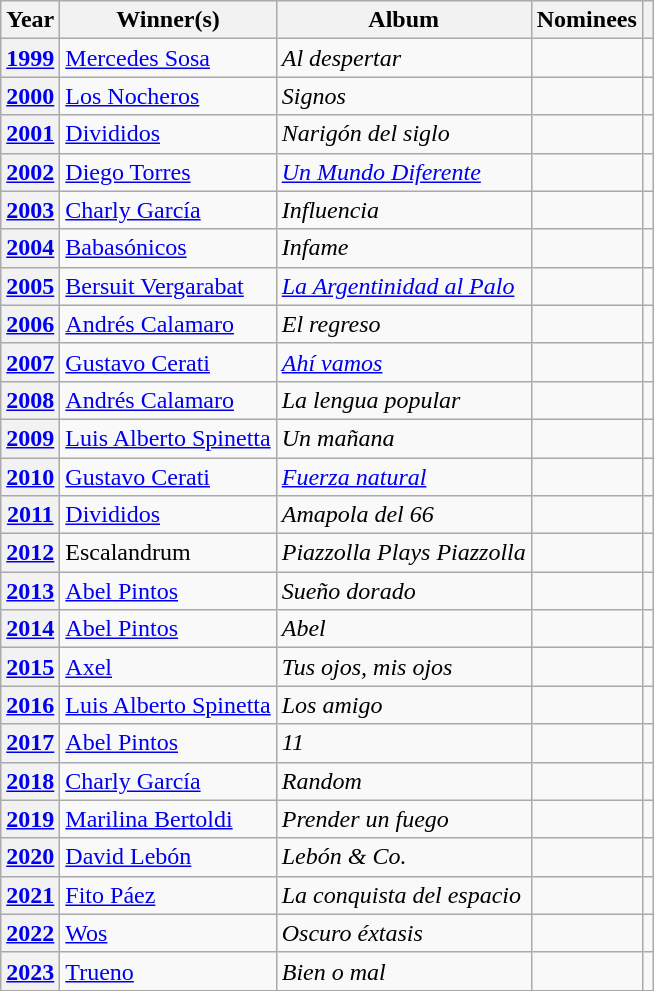<table class="wikitable">
<tr>
<th scope="col">Year</th>
<th scope="col" width:12em;">Winner(s)</th>
<th scope="col" width:12em;">Album</th>
<th scope="col">Nominees</th>
<th scope="col"></th>
</tr>
<tr>
<th scope="row"><a href='#'>1999</a></th>
<td><a href='#'>Mercedes Sosa</a></td>
<td><em>Al despertar</em></td>
<td></td>
<td align="center"></td>
</tr>
<tr>
<th scope="row"><a href='#'>2000</a></th>
<td><a href='#'>Los Nocheros</a></td>
<td><em>Signos</em></td>
<td></td>
<td align="center"></td>
</tr>
<tr>
<th scope="row"><a href='#'>2001</a></th>
<td><a href='#'>Divididos</a></td>
<td><em>Narigón del siglo</em></td>
<td></td>
<td align="center"></td>
</tr>
<tr>
<th scope="row"><a href='#'>2002</a></th>
<td><a href='#'>Diego Torres</a></td>
<td><em><a href='#'>Un Mundo Diferente</a></em></td>
<td></td>
<td align="center"></td>
</tr>
<tr>
<th scope="row"><a href='#'>2003</a></th>
<td><a href='#'>Charly García</a></td>
<td><em>Influencia</em></td>
<td></td>
<td align="center"></td>
</tr>
<tr>
<th scope="row"><a href='#'>2004</a></th>
<td><a href='#'>Babasónicos</a></td>
<td><em>Infame</em></td>
<td></td>
<td align="center"></td>
</tr>
<tr>
<th scope="row"><a href='#'>2005</a></th>
<td><a href='#'>Bersuit Vergarabat</a></td>
<td><em><a href='#'>La Argentinidad al Palo</a></em></td>
<td></td>
<td align="center"></td>
</tr>
<tr>
<th scope="row"><a href='#'>2006</a></th>
<td><a href='#'>Andrés Calamaro</a></td>
<td><em>El regreso</em></td>
<td></td>
<td align="center"></td>
</tr>
<tr>
<th scope="row"><a href='#'>2007</a></th>
<td><a href='#'>Gustavo Cerati</a></td>
<td><em><a href='#'>Ahí vamos</a></em></td>
<td></td>
<td align="center"></td>
</tr>
<tr>
<th scope="row"><a href='#'>2008</a></th>
<td><a href='#'>Andrés Calamaro</a></td>
<td><em>La lengua popular</em></td>
<td></td>
<td align="center"></td>
</tr>
<tr>
<th scope="row"><a href='#'>2009</a></th>
<td><a href='#'>Luis Alberto Spinetta</a></td>
<td><em>Un mañana</em></td>
<td></td>
<td align="center"></td>
</tr>
<tr>
<th scope="row"><a href='#'>2010</a></th>
<td><a href='#'>Gustavo Cerati</a></td>
<td><em><a href='#'>Fuerza natural</a></em></td>
<td></td>
<td align="center"></td>
</tr>
<tr>
<th scope="row"><a href='#'>2011</a></th>
<td><a href='#'>Divididos</a></td>
<td><em>Amapola del 66</em></td>
<td></td>
<td align="center"></td>
</tr>
<tr>
<th scope="row"><a href='#'>2012</a></th>
<td>Escalandrum</td>
<td><em>Piazzolla Plays Piazzolla</em></td>
<td></td>
<td align="center"></td>
</tr>
<tr>
<th scope="row"><a href='#'>2013</a></th>
<td><a href='#'>Abel Pintos</a></td>
<td><em>Sueño dorado</em></td>
<td></td>
<td align="center"></td>
</tr>
<tr>
<th scope="row"><a href='#'>2014</a></th>
<td><a href='#'>Abel Pintos</a></td>
<td><em>Abel</em></td>
<td></td>
<td align="center"></td>
</tr>
<tr>
<th scope="row"><a href='#'>2015</a></th>
<td><a href='#'>Axel</a></td>
<td><em>Tus ojos, mis ojos</em></td>
<td></td>
<td align="center"></td>
</tr>
<tr>
<th scope="row"><a href='#'>2016</a></th>
<td><a href='#'>Luis Alberto Spinetta</a></td>
<td><em>Los amigo</em></td>
<td></td>
<td align="center"></td>
</tr>
<tr>
<th scope="row"><a href='#'>2017</a></th>
<td><a href='#'>Abel Pintos</a></td>
<td><em>11</em></td>
<td></td>
<td align="center"></td>
</tr>
<tr>
<th scope="row"><a href='#'>2018</a></th>
<td><a href='#'>Charly García</a></td>
<td><em>Random</em></td>
<td></td>
<td align="center"></td>
</tr>
<tr>
<th scope="row"><a href='#'>2019</a></th>
<td><a href='#'>Marilina Bertoldi</a></td>
<td><em>Prender un fuego</em></td>
<td></td>
<td align="center"></td>
</tr>
<tr>
<th scope="row"><a href='#'>2020</a></th>
<td><a href='#'>David Lebón</a></td>
<td><em>Lebón & Co.</em></td>
<td></td>
<td align="center"></td>
</tr>
<tr>
<th scope="row"><a href='#'>2021</a></th>
<td><a href='#'>Fito Páez</a></td>
<td><em>La conquista del espacio</em></td>
<td></td>
<td align="center"></td>
</tr>
<tr>
<th scope="row"><a href='#'>2022</a></th>
<td><a href='#'>Wos</a></td>
<td><em>Oscuro éxtasis</em></td>
<td></td>
<td align="center"></td>
</tr>
<tr>
<th scope="row"><a href='#'>2023</a></th>
<td><a href='#'>Trueno</a></td>
<td><em>Bien o mal</em></td>
<td></td>
<td align="center"></td>
</tr>
<tr>
</tr>
</table>
